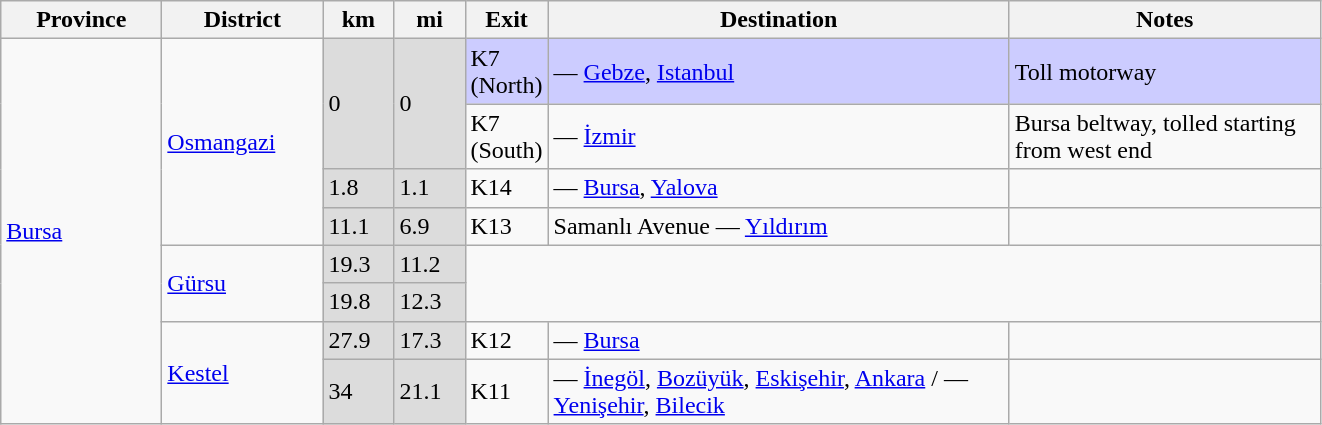<table class="wikitable">
<tr>
<th width=100>Province</th>
<th width=100>District</th>
<th width=40>km</th>
<th width=40>mi</th>
<th width=30>Exit</th>
<th width=300>Destination</th>
<th width=200>Notes</th>
</tr>
<tr>
<td rowspan="8"><a href='#'>Bursa</a></td>
<td rowspan="4"><a href='#'>Osmangazi</a></td>
<td rowspan="2" style='background: #dcdcdc'>0</td>
<td rowspan="2" style='background: #dcdcdc'>0</td>
<td style='background: #ccccff'>K7 (North)</td>
<td style='background: #ccccff'> — <a href='#'>Gebze</a>, <a href='#'>Istanbul</a></td>
<td style='background: #ccccff'>Toll motorway</td>
</tr>
<tr>
<td>K7 (South)</td>
<td> — <a href='#'>İzmir</a></td>
<td>Bursa beltway, tolled starting from west end</td>
</tr>
<tr>
<td style='background: #dcdcdc'>1.8</td>
<td style='background: #dcdcdc'>1.1</td>
<td>K14</td>
<td> — <a href='#'>Bursa</a>, <a href='#'>Yalova</a></td>
<td></td>
</tr>
<tr>
<td style='background: #dcdcdc'>11.1</td>
<td style='background: #dcdcdc'>6.9</td>
<td>K13</td>
<td>Samanlı Avenue — <a href='#'>Yıldırım</a></td>
<td></td>
</tr>
<tr>
<td rowspan="2"><a href='#'>Gürsu</a></td>
<td style='background: #dcdcdc'>19.3</td>
<td style='background: #dcdcdc'>11.2</td>
<td rowspan="2" colspan="3"></td>
</tr>
<tr>
<td style='background: #dcdcdc'>19.8</td>
<td style='background: #dcdcdc'>12.3</td>
</tr>
<tr>
<td rowspan="2"><a href='#'>Kestel</a></td>
<td style='background: #dcdcdc'>27.9</td>
<td style='background: #dcdcdc'>17.3</td>
<td>K12</td>
<td> — <a href='#'>Bursa</a></td>
<td></td>
</tr>
<tr>
<td style='background: #dcdcdc'>34</td>
<td style='background: #dcdcdc'>21.1</td>
<td>K11</td>
<td> — <a href='#'>İnegöl</a>, <a href='#'>Bozüyük</a>, <a href='#'>Eskişehir</a>, <a href='#'>Ankara</a> /  — <a href='#'>Yenişehir</a>, <a href='#'>Bilecik</a></td>
<td></td>
</tr>
</table>
